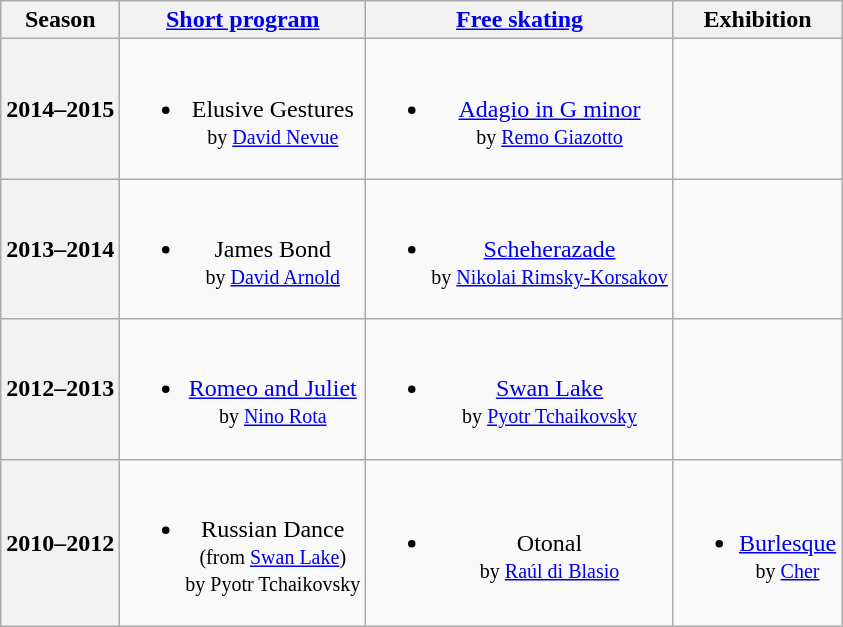<table class="wikitable" style="text-align:center">
<tr>
<th>Season</th>
<th><a href='#'>Short program</a></th>
<th><a href='#'>Free skating</a></th>
<th>Exhibition</th>
</tr>
<tr>
<th>2014–2015</th>
<td><br><ul><li>Elusive Gestures <br><small> by <a href='#'>David Nevue</a> </small></li></ul></td>
<td><br><ul><li><a href='#'>Adagio in G minor</a> <br><small> by <a href='#'>Remo Giazotto</a> </small></li></ul></td>
<td></td>
</tr>
<tr>
<th>2013–2014 <br> </th>
<td><br><ul><li>James Bond <br><small> by <a href='#'>David Arnold</a> </small></li></ul></td>
<td><br><ul><li><a href='#'>Scheherazade</a> <br><small> by <a href='#'>Nikolai Rimsky-Korsakov</a> </small></li></ul></td>
<td></td>
</tr>
<tr>
<th>2012–2013 <br> </th>
<td><br><ul><li><a href='#'>Romeo and Juliet</a> <br><small> by <a href='#'>Nino Rota</a> </small></li></ul></td>
<td><br><ul><li><a href='#'>Swan Lake</a> <br><small> by <a href='#'>Pyotr Tchaikovsky</a> </small></li></ul></td>
<td></td>
</tr>
<tr>
<th>2010–2012 <br> </th>
<td><br><ul><li>Russian Dance <br><small> (from <a href='#'>Swan Lake</a>) <br> by Pyotr Tchaikovsky </small></li></ul></td>
<td><br><ul><li>Otonal <br><small> by <a href='#'>Raúl di Blasio</a></small></li></ul></td>
<td><br><ul><li><a href='#'>Burlesque</a> <br><small> by <a href='#'>Cher</a> </small></li></ul></td>
</tr>
</table>
